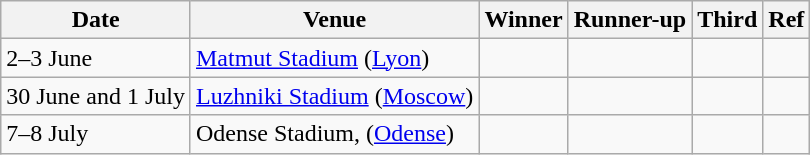<table class="wikitable">
<tr>
<th>Date</th>
<th>Venue</th>
<th>Winner</th>
<th>Runner-up</th>
<th>Third</th>
<th>Ref</th>
</tr>
<tr>
<td>2–3 June</td>
<td><a href='#'>Matmut Stadium</a> (<a href='#'>Lyon</a>)</td>
<td></td>
<td></td>
<td></td>
<td></td>
</tr>
<tr>
<td>30 June and 1 July</td>
<td><a href='#'>Luzhniki Stadium</a> (<a href='#'>Moscow</a>)</td>
<td></td>
<td></td>
<td></td>
<td></td>
</tr>
<tr>
<td>7–8 July</td>
<td>Odense Stadium, (<a href='#'>Odense</a>)</td>
<td></td>
<td></td>
<td></td>
<td></td>
</tr>
</table>
